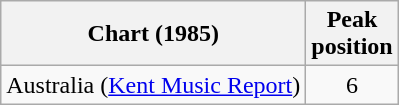<table class="wikitable">
<tr>
<th>Chart (1985)</th>
<th>Peak<br>position</th>
</tr>
<tr>
<td>Australia (<a href='#'>Kent Music Report</a>)</td>
<td style="text-align:center;">6</td>
</tr>
</table>
